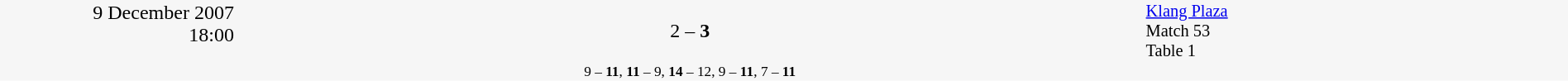<table style="width:100%; background:#f6f6f6;" cellspacing="0">
<tr>
<td rowspan="2" width="15%" style="text-align:right; vertical-align:top;">9 December 2007<br>18:00<br></td>
<td width="25%" style="text-align:right"></td>
<td width="8%" style="text-align:center">2 – <strong>3</strong></td>
<td width="25%"><strong></strong></td>
<td width="27%" style="font-size:85%; vertical-align:top;"><a href='#'>Klang Plaza</a><br>Match 53<br>Table 1</td>
</tr>
<tr width="58%" style="font-size:85%;vertical-align:top;"|>
<td colspan="3" style="font-size:85%; text-align:center; vertical-align:top;">9 – <strong>11</strong>, <strong>11</strong> – 9, <strong>14</strong> – 12, 9 – <strong>11</strong>, 7 – <strong>11</strong></td>
</tr>
</table>
